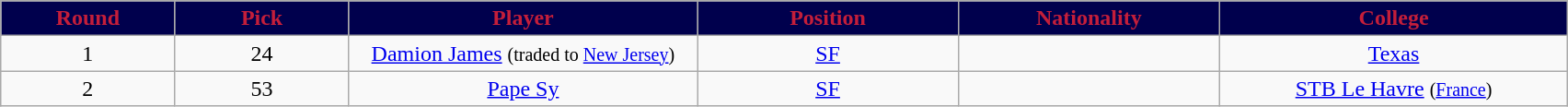<table class="wikitable sortable sortable">
<tr>
<th style="background:#00004d; color:#C41E3A" width="10%">Round</th>
<th style="background:#00004d; color:#C41E3A" width="10%">Pick</th>
<th style="background:#00004d; color:#C41E3A" width="20%">Player</th>
<th style="background:#00004d; color:#C41E3A" width="15%">Position</th>
<th style="background:#00004d; color:#C41E3A" width="15%">Nationality</th>
<th style="background:#00004d; color:#C41E3A" width="20%">College</th>
</tr>
<tr style="text-align: center">
<td>1</td>
<td>24</td>
<td><a href='#'>Damion James</a> <small>(traded to <a href='#'>New Jersey</a>)</small></td>
<td><a href='#'>SF</a></td>
<td></td>
<td><a href='#'>Texas</a></td>
</tr>
<tr style="text-align: center">
<td>2</td>
<td>53</td>
<td><a href='#'>Pape Sy</a></td>
<td><a href='#'>SF</a></td>
<td></td>
<td><a href='#'>STB Le Havre</a> <small>(<a href='#'>France</a>)</small></td>
</tr>
</table>
